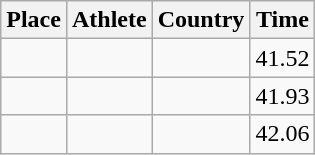<table class="wikitable">
<tr>
<th>Place</th>
<th>Athlete</th>
<th>Country</th>
<th>Time</th>
</tr>
<tr>
<td align=center></td>
<td></td>
<td></td>
<td>41.52</td>
</tr>
<tr>
<td align=center></td>
<td></td>
<td></td>
<td>41.93</td>
</tr>
<tr>
<td align=center></td>
<td></td>
<td></td>
<td>42.06</td>
</tr>
</table>
